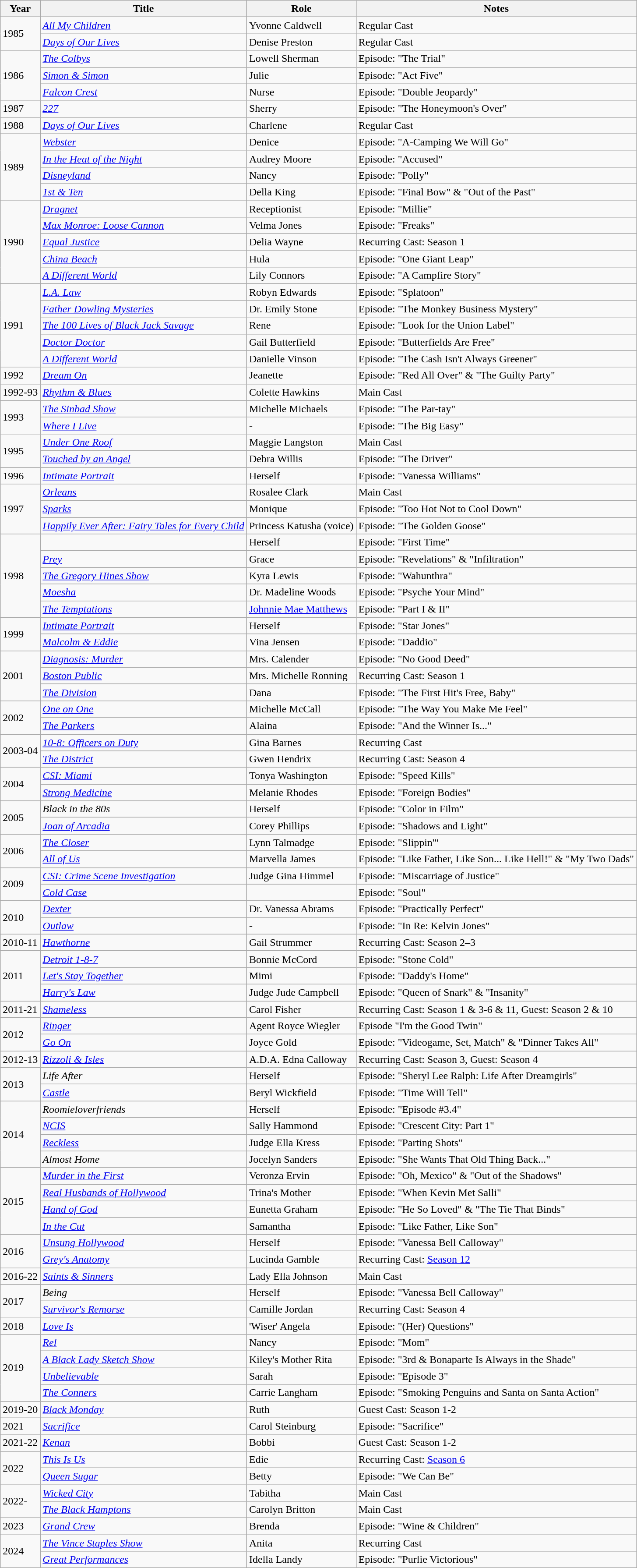<table class="wikitable sortable">
<tr>
<th>Year</th>
<th>Title</th>
<th>Role</th>
<th>Notes</th>
</tr>
<tr>
<td rowspan="2">1985</td>
<td><em><a href='#'>All My Children</a></em></td>
<td>Yvonne Caldwell</td>
<td>Regular Cast</td>
</tr>
<tr>
<td><em><a href='#'>Days of Our Lives</a></em></td>
<td>Denise Preston</td>
<td>Regular Cast</td>
</tr>
<tr>
<td rowspan="3">1986</td>
<td><em><a href='#'>The Colbys</a></em></td>
<td>Lowell Sherman</td>
<td>Episode: "The Trial"</td>
</tr>
<tr>
<td><em><a href='#'>Simon & Simon</a></em></td>
<td>Julie</td>
<td>Episode: "Act Five"</td>
</tr>
<tr>
<td><em><a href='#'>Falcon Crest</a></em></td>
<td>Nurse</td>
<td>Episode: "Double Jeopardy"</td>
</tr>
<tr>
<td>1987</td>
<td><em><a href='#'>227</a></em></td>
<td>Sherry</td>
<td>Episode: "The Honeymoon's Over"</td>
</tr>
<tr>
<td>1988</td>
<td><em><a href='#'>Days of Our Lives</a></em></td>
<td>Charlene</td>
<td>Regular Cast</td>
</tr>
<tr>
<td rowspan="4">1989</td>
<td><em><a href='#'>Webster</a></em></td>
<td>Denice</td>
<td>Episode: "A-Camping We Will Go"</td>
</tr>
<tr>
<td><em><a href='#'>In the Heat of the Night</a></em></td>
<td>Audrey Moore</td>
<td>Episode: "Accused"</td>
</tr>
<tr>
<td><em><a href='#'>Disneyland</a></em></td>
<td>Nancy</td>
<td>Episode: "Polly"</td>
</tr>
<tr>
<td><em><a href='#'>1st & Ten</a></em></td>
<td>Della King</td>
<td>Episode: "Final Bow" & "Out of the Past"</td>
</tr>
<tr>
<td rowspan="5">1990</td>
<td><em><a href='#'>Dragnet</a></em></td>
<td>Receptionist</td>
<td>Episode: "Millie"</td>
</tr>
<tr>
<td><em><a href='#'>Max Monroe: Loose Cannon</a></em></td>
<td>Velma Jones</td>
<td>Episode: "Freaks"</td>
</tr>
<tr>
<td><em><a href='#'>Equal Justice</a></em></td>
<td>Delia Wayne</td>
<td>Recurring Cast: Season 1</td>
</tr>
<tr>
<td><em><a href='#'>China Beach</a></em></td>
<td>Hula</td>
<td>Episode: "One Giant Leap"</td>
</tr>
<tr>
<td><em><a href='#'>A Different World</a></em></td>
<td>Lily Connors</td>
<td>Episode: "A Campfire Story"</td>
</tr>
<tr>
<td rowspan="5">1991</td>
<td><em><a href='#'>L.A. Law</a></em></td>
<td>Robyn Edwards</td>
<td>Episode: "Splatoon"</td>
</tr>
<tr>
<td><em><a href='#'>Father Dowling Mysteries</a></em></td>
<td>Dr. Emily Stone</td>
<td>Episode: "The Monkey Business Mystery"</td>
</tr>
<tr>
<td><em><a href='#'>The 100 Lives of Black Jack Savage</a></em></td>
<td>Rene</td>
<td>Episode: "Look for the Union Label"</td>
</tr>
<tr>
<td><em><a href='#'>Doctor Doctor</a></em></td>
<td>Gail Butterfield</td>
<td>Episode: "Butterfields Are Free"</td>
</tr>
<tr>
<td><em><a href='#'>A Different World</a></em></td>
<td>Danielle Vinson</td>
<td>Episode: "The Cash Isn't Always Greener"</td>
</tr>
<tr>
<td>1992</td>
<td><em><a href='#'>Dream On</a></em></td>
<td>Jeanette</td>
<td>Episode: "Red All Over" & "The Guilty Party"</td>
</tr>
<tr>
<td>1992-93</td>
<td><em><a href='#'>Rhythm & Blues</a></em></td>
<td>Colette Hawkins</td>
<td>Main Cast</td>
</tr>
<tr>
<td rowspan="2">1993</td>
<td><em><a href='#'>The Sinbad Show</a></em></td>
<td>Michelle Michaels</td>
<td>Episode: "The Par-tay"</td>
</tr>
<tr>
<td><em><a href='#'>Where I Live</a></em></td>
<td>-</td>
<td>Episode: "The Big Easy"</td>
</tr>
<tr>
<td rowspan="2">1995</td>
<td><em><a href='#'>Under One Roof</a></em></td>
<td>Maggie Langston</td>
<td>Main Cast</td>
</tr>
<tr>
<td><em><a href='#'>Touched by an Angel</a></em></td>
<td>Debra Willis</td>
<td>Episode: "The Driver"</td>
</tr>
<tr>
<td>1996</td>
<td><em><a href='#'>Intimate Portrait</a></em></td>
<td>Herself</td>
<td>Episode: "Vanessa Williams"</td>
</tr>
<tr>
<td rowspan="3">1997</td>
<td><em><a href='#'>Orleans</a></em></td>
<td>Rosalee Clark</td>
<td>Main Cast</td>
</tr>
<tr>
<td><em><a href='#'>Sparks</a></em></td>
<td>Monique</td>
<td>Episode: "Too Hot Not to Cool Down"</td>
</tr>
<tr>
<td><em><a href='#'>Happily Ever After: Fairy Tales for Every Child</a></em></td>
<td>Princess Katusha (voice)</td>
<td>Episode: "The Golden Goose"</td>
</tr>
<tr>
<td rowspan="5">1998</td>
<td></td>
<td>Herself</td>
<td>Episode: "First Time"</td>
</tr>
<tr>
<td><em><a href='#'>Prey</a></em></td>
<td>Grace</td>
<td>Episode: "Revelations" & "Infiltration"</td>
</tr>
<tr>
<td><em><a href='#'>The Gregory Hines Show</a></em></td>
<td>Kyra Lewis</td>
<td>Episode: "Wahunthra"</td>
</tr>
<tr>
<td><em><a href='#'>Moesha</a></em></td>
<td>Dr. Madeline Woods</td>
<td>Episode: "Psyche Your Mind"</td>
</tr>
<tr>
<td><em><a href='#'>The Temptations</a></em></td>
<td><a href='#'>Johnnie Mae Matthews</a></td>
<td>Episode: "Part I & II"</td>
</tr>
<tr>
<td rowspan="2">1999</td>
<td><em><a href='#'>Intimate Portrait</a></em></td>
<td>Herself</td>
<td>Episode: "Star Jones"</td>
</tr>
<tr>
<td><em><a href='#'>Malcolm & Eddie</a></em></td>
<td>Vina Jensen</td>
<td>Episode: "Daddio"</td>
</tr>
<tr>
<td rowspan="3">2001</td>
<td><em><a href='#'>Diagnosis: Murder</a></em></td>
<td>Mrs. Calender</td>
<td>Episode: "No Good Deed"</td>
</tr>
<tr>
<td><em><a href='#'>Boston Public</a></em></td>
<td>Mrs. Michelle Ronning</td>
<td>Recurring Cast: Season 1</td>
</tr>
<tr>
<td><em><a href='#'>The Division</a></em></td>
<td>Dana</td>
<td>Episode: "The First Hit's Free, Baby"</td>
</tr>
<tr>
<td rowspan="2">2002</td>
<td><em><a href='#'>One on One</a></em></td>
<td>Michelle McCall</td>
<td>Episode: "The Way You Make Me Feel"</td>
</tr>
<tr>
<td><em><a href='#'>The Parkers</a></em></td>
<td>Alaina</td>
<td>Episode: "And the Winner Is..."</td>
</tr>
<tr>
<td rowspan="2">2003-04</td>
<td><em><a href='#'>10-8: Officers on Duty</a></em></td>
<td>Gina Barnes</td>
<td>Recurring Cast</td>
</tr>
<tr>
<td><em><a href='#'>The District</a></em></td>
<td>Gwen Hendrix</td>
<td>Recurring Cast: Season 4</td>
</tr>
<tr>
<td rowspan="2">2004</td>
<td><em><a href='#'>CSI: Miami</a></em></td>
<td>Tonya Washington</td>
<td>Episode: "Speed Kills"</td>
</tr>
<tr>
<td><em><a href='#'>Strong Medicine</a></em></td>
<td>Melanie Rhodes</td>
<td>Episode: "Foreign Bodies"</td>
</tr>
<tr>
<td rowspan="2">2005</td>
<td><em>Black in the 80s</em></td>
<td>Herself</td>
<td>Episode: "Color in Film"</td>
</tr>
<tr>
<td><em><a href='#'>Joan of Arcadia</a></em></td>
<td>Corey Phillips</td>
<td>Episode: "Shadows and Light"</td>
</tr>
<tr>
<td rowspan="2">2006</td>
<td><em><a href='#'>The Closer</a></em></td>
<td>Lynn Talmadge</td>
<td>Episode: "Slippin'"</td>
</tr>
<tr>
<td><em><a href='#'>All of Us</a></em></td>
<td>Marvella James</td>
<td>Episode: "Like Father, Like Son... Like Hell!" & "My Two Dads"</td>
</tr>
<tr>
<td rowspan="2">2009</td>
<td><em><a href='#'>CSI: Crime Scene Investigation</a></em></td>
<td>Judge Gina Himmel</td>
<td>Episode: "Miscarriage of Justice"</td>
</tr>
<tr>
<td><em><a href='#'>Cold Case</a></em></td>
<td></td>
<td>Episode: "Soul"</td>
</tr>
<tr>
<td rowspan="2">2010</td>
<td><em><a href='#'>Dexter</a></em></td>
<td>Dr. Vanessa Abrams</td>
<td>Episode: "Practically Perfect"</td>
</tr>
<tr>
<td><em><a href='#'>Outlaw</a></em></td>
<td>-</td>
<td>Episode: "In Re: Kelvin Jones"</td>
</tr>
<tr>
<td>2010-11</td>
<td><em><a href='#'>Hawthorne</a></em></td>
<td>Gail Strummer</td>
<td>Recurring Cast: Season 2–3</td>
</tr>
<tr>
<td rowspan="3">2011</td>
<td><em><a href='#'>Detroit 1-8-7</a></em></td>
<td>Bonnie McCord</td>
<td>Episode: "Stone Cold"</td>
</tr>
<tr>
<td><em><a href='#'>Let's Stay Together</a></em></td>
<td>Mimi</td>
<td>Episode: "Daddy's Home"</td>
</tr>
<tr>
<td><em><a href='#'>Harry's Law</a></em></td>
<td>Judge Jude Campbell</td>
<td>Episode: "Queen of Snark" & "Insanity"</td>
</tr>
<tr>
<td>2011-21</td>
<td><em><a href='#'>Shameless</a></em></td>
<td>Carol Fisher</td>
<td>Recurring Cast: Season 1 & 3-6 & 11, Guest: Season 2 & 10</td>
</tr>
<tr>
<td rowspan="2">2012</td>
<td><em><a href='#'>Ringer</a></em></td>
<td>Agent Royce Wiegler</td>
<td>Episode "I'm the Good Twin"</td>
</tr>
<tr>
<td><em><a href='#'>Go On</a></em></td>
<td>Joyce Gold</td>
<td>Episode: "Videogame, Set, Match" & "Dinner Takes All"</td>
</tr>
<tr>
<td>2012-13</td>
<td><em><a href='#'>Rizzoli & Isles</a></em></td>
<td>A.D.A. Edna Calloway</td>
<td>Recurring Cast: Season 3, Guest: Season 4</td>
</tr>
<tr>
<td rowspan="2">2013</td>
<td><em>Life After</em></td>
<td>Herself</td>
<td>Episode: "Sheryl Lee Ralph: Life After Dreamgirls"</td>
</tr>
<tr>
<td><em><a href='#'>Castle</a></em></td>
<td>Beryl Wickfield</td>
<td>Episode: "Time Will Tell"</td>
</tr>
<tr>
<td rowspan="4">2014</td>
<td><em>Roomieloverfriends</em></td>
<td>Herself</td>
<td>Episode: "Episode #3.4"</td>
</tr>
<tr>
<td><em><a href='#'>NCIS</a></em></td>
<td>Sally Hammond</td>
<td>Episode: "Crescent City: Part 1"</td>
</tr>
<tr>
<td><em><a href='#'>Reckless</a></em></td>
<td>Judge Ella Kress</td>
<td>Episode: "Parting Shots"</td>
</tr>
<tr>
<td><em>Almost Home</em></td>
<td>Jocelyn Sanders</td>
<td>Episode: "She Wants That Old Thing Back..."</td>
</tr>
<tr>
<td rowspan="4">2015</td>
<td><em><a href='#'>Murder in the First</a></em></td>
<td>Veronza Ervin</td>
<td>Episode: "Oh, Mexico" & "Out of the Shadows"</td>
</tr>
<tr>
<td><em><a href='#'>Real Husbands of Hollywood</a></em></td>
<td>Trina's Mother</td>
<td>Episode: "When Kevin Met Salli"</td>
</tr>
<tr>
<td><em><a href='#'>Hand of God</a></em></td>
<td>Eunetta Graham</td>
<td>Episode: "He So Loved" & "The Tie That Binds"</td>
</tr>
<tr>
<td><em><a href='#'>In the Cut</a></em></td>
<td>Samantha</td>
<td>Episode: "Like Father, Like Son"</td>
</tr>
<tr>
<td rowspan="2">2016</td>
<td><em><a href='#'>Unsung Hollywood</a></em></td>
<td>Herself</td>
<td>Episode: "Vanessa Bell Calloway"</td>
</tr>
<tr>
<td><em><a href='#'>Grey's Anatomy</a></em></td>
<td>Lucinda Gamble</td>
<td>Recurring Cast: <a href='#'>Season 12</a></td>
</tr>
<tr>
<td>2016-22</td>
<td><em><a href='#'>Saints & Sinners</a></em></td>
<td>Lady Ella Johnson</td>
<td>Main Cast</td>
</tr>
<tr>
<td rowspan="2">2017</td>
<td><em>Being</em></td>
<td>Herself</td>
<td>Episode: "Vanessa Bell Calloway"</td>
</tr>
<tr>
<td><em><a href='#'>Survivor's Remorse</a></em></td>
<td>Camille Jordan</td>
<td>Recurring Cast: Season 4</td>
</tr>
<tr>
<td>2018</td>
<td><em><a href='#'>Love Is</a></em></td>
<td>'Wiser' Angela</td>
<td>Episode: "(Her) Questions"</td>
</tr>
<tr>
<td rowspan="4">2019</td>
<td><em><a href='#'>Rel</a></em></td>
<td>Nancy</td>
<td>Episode: "Mom"</td>
</tr>
<tr>
<td><em><a href='#'>A Black Lady Sketch Show</a></em></td>
<td>Kiley's Mother Rita</td>
<td>Episode: "3rd & Bonaparte Is Always in the Shade"</td>
</tr>
<tr>
<td><em><a href='#'>Unbelievable</a></em></td>
<td>Sarah</td>
<td>Episode: "Episode 3"</td>
</tr>
<tr>
<td><em><a href='#'>The Conners</a></em></td>
<td>Carrie Langham</td>
<td>Episode: "Smoking Penguins and Santa on Santa Action"</td>
</tr>
<tr>
<td>2019-20</td>
<td><em><a href='#'>Black Monday</a></em></td>
<td>Ruth</td>
<td>Guest Cast: Season 1-2</td>
</tr>
<tr>
<td>2021</td>
<td><em><a href='#'>Sacrifice</a></em></td>
<td>Carol Steinburg</td>
<td>Episode: "Sacrifice"</td>
</tr>
<tr>
<td>2021-22</td>
<td><em><a href='#'>Kenan</a></em></td>
<td>Bobbi</td>
<td>Guest Cast: Season 1-2</td>
</tr>
<tr>
<td rowspan="2">2022</td>
<td><em><a href='#'>This Is Us</a></em></td>
<td>Edie</td>
<td>Recurring Cast: <a href='#'>Season 6</a></td>
</tr>
<tr>
<td><em><a href='#'>Queen Sugar</a></em></td>
<td>Betty</td>
<td>Episode: "We Can Be"</td>
</tr>
<tr>
<td rowspan="2">2022-</td>
<td><em><a href='#'>Wicked City</a></em></td>
<td>Tabitha</td>
<td>Main Cast</td>
</tr>
<tr>
<td><em><a href='#'>The Black Hamptons</a></em></td>
<td>Carolyn Britton</td>
<td>Main Cast</td>
</tr>
<tr>
<td>2023</td>
<td><em><a href='#'>Grand Crew</a></em></td>
<td>Brenda</td>
<td>Episode: "Wine & Children"</td>
</tr>
<tr>
<td rowspan="2">2024</td>
<td><em><a href='#'>The Vince Staples Show</a></em></td>
<td>Anita</td>
<td>Recurring Cast</td>
</tr>
<tr>
<td><em><a href='#'>Great Performances</a></em></td>
<td>Idella Landy</td>
<td>Episode: "Purlie Victorious"</td>
</tr>
</table>
